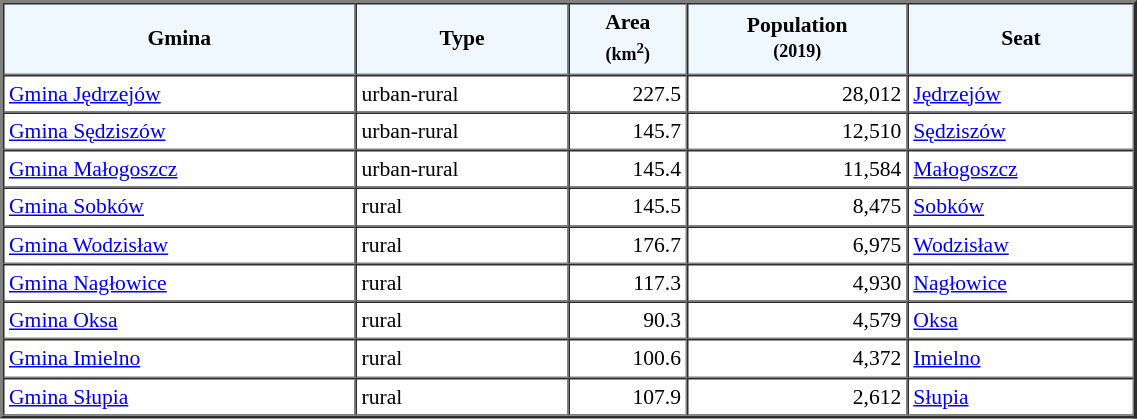<table width="60%" border="2" cellpadding="3" cellspacing="0" style="font-size:90%;line-height:120%;">
<tr bgcolor="F0F8FF">
<td style="text-align:center;"><strong>Gmina</strong></td>
<td style="text-align:center;"><strong>Type</strong></td>
<td style="text-align:center;"><strong>Area<br><small>(km<sup>2</sup>)</small></strong></td>
<td style="text-align:center;"><strong>Population<br><small>(2019)</small></strong></td>
<td style="text-align:center;"><strong>Seat</strong></td>
</tr>
<tr>
<td><a href='#'>Gmina Jędrzejów</a></td>
<td>urban-rural</td>
<td style="text-align:right;">227.5</td>
<td style="text-align:right;">28,012</td>
<td><a href='#'>Jędrzejów</a></td>
</tr>
<tr>
<td><a href='#'>Gmina Sędziszów</a></td>
<td>urban-rural</td>
<td style="text-align:right;">145.7</td>
<td style="text-align:right;">12,510</td>
<td><a href='#'>Sędziszów</a></td>
</tr>
<tr>
<td><a href='#'>Gmina Małogoszcz</a></td>
<td>urban-rural</td>
<td style="text-align:right;">145.4</td>
<td style="text-align:right;">11,584</td>
<td><a href='#'>Małogoszcz</a></td>
</tr>
<tr>
<td><a href='#'>Gmina Sobków</a></td>
<td>rural</td>
<td style="text-align:right;">145.5</td>
<td style="text-align:right;">8,475</td>
<td><a href='#'>Sobków</a></td>
</tr>
<tr>
<td><a href='#'>Gmina Wodzisław</a></td>
<td>rural</td>
<td style="text-align:right;">176.7</td>
<td style="text-align:right;">6,975</td>
<td><a href='#'>Wodzisław</a></td>
</tr>
<tr>
<td><a href='#'>Gmina Nagłowice</a></td>
<td>rural</td>
<td style="text-align:right;">117.3</td>
<td style="text-align:right;">4,930</td>
<td><a href='#'>Nagłowice</a></td>
</tr>
<tr>
<td><a href='#'>Gmina Oksa</a></td>
<td>rural</td>
<td style="text-align:right;">90.3</td>
<td style="text-align:right;">4,579</td>
<td><a href='#'>Oksa</a></td>
</tr>
<tr>
<td><a href='#'>Gmina Imielno</a></td>
<td>rural</td>
<td style="text-align:right;">100.6</td>
<td style="text-align:right;">4,372</td>
<td><a href='#'>Imielno</a></td>
</tr>
<tr>
<td><a href='#'>Gmina Słupia</a></td>
<td>rural</td>
<td style="text-align:right;">107.9</td>
<td style="text-align:right;">2,612</td>
<td><a href='#'>Słupia</a></td>
</tr>
<tr>
</tr>
</table>
